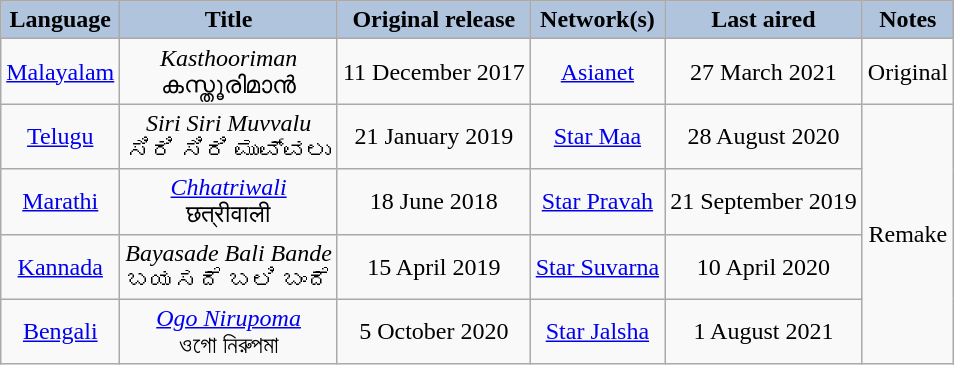<table class="wikitable" style="text-align:center;">
<tr>
<th style="background:LightSteelBlue;">Language</th>
<th style="background:LightSteelBlue;">Title</th>
<th style="background:LightSteelBlue;">Original release</th>
<th style="background:LightSteelBlue;">Network(s)</th>
<th style="background:LightSteelBlue;">Last aired</th>
<th style="background:LightSteelBlue;">Notes</th>
</tr>
<tr>
<td><a href='#'>Malayalam</a></td>
<td><em>Kasthooriman</em> <br> കസ്തൂരിമാൻ</td>
<td>11 December 2017</td>
<td><a href='#'>Asianet</a></td>
<td>27 March 2021</td>
<td>Original</td>
</tr>
<tr>
<td><a href='#'>Telugu</a></td>
<td><em>Siri Siri Muvvalu</em> <br> ಸಿರಿ ಸಿರಿ ಮುವ್ವಲು</td>
<td>21 January 2019</td>
<td><a href='#'>Star Maa</a></td>
<td>28 August 2020</td>
<td rowspan="4">Remake</td>
</tr>
<tr>
<td><a href='#'>Marathi</a></td>
<td><em><a href='#'>Chhatriwali</a></em> <br> छत्रीवाली</td>
<td>18 June 2018</td>
<td><a href='#'>Star Pravah</a></td>
<td>21 September 2019</td>
</tr>
<tr>
<td><a href='#'>Kannada</a></td>
<td><em>Bayasade Bali Bande</em> <br> ಬಯಸದೆ ಬಲಿ ಬಂದೆ</td>
<td>15 April 2019</td>
<td><a href='#'>Star Suvarna</a></td>
<td>10 April 2020</td>
</tr>
<tr>
<td><a href='#'>Bengali</a></td>
<td><em><a href='#'>Ogo Nirupoma</a></em> <br> ওগো নিরুপমা</td>
<td>5 October 2020</td>
<td><a href='#'>Star Jalsha</a></td>
<td>1 August 2021</td>
</tr>
</table>
